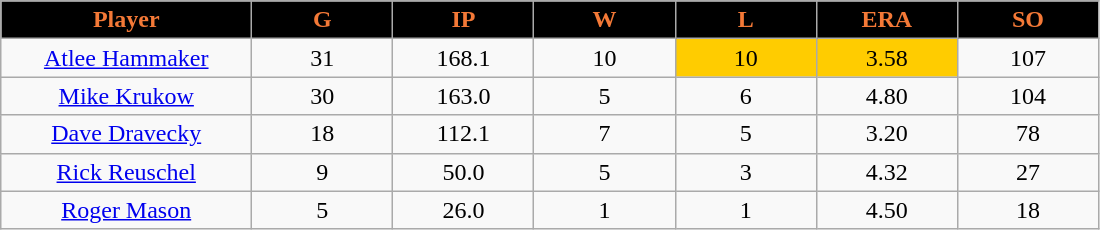<table class="wikitable sortable">
<tr>
<th style="background:black;color:#f47937;" width="16%">Player</th>
<th style="background:black;color:#f47937;" width="9%">G</th>
<th style="background:black;color:#f47937;" width="9%">IP</th>
<th style="background:black;color:#f47937;" width="9%">W</th>
<th style="background:black;color:#f47937;" width="9%">L</th>
<th style="background:black;color:#f47937;" width="9%">ERA</th>
<th style="background:black;color:#f47937;" width="9%">SO</th>
</tr>
<tr align="center">
<td><a href='#'>Atlee Hammaker</a></td>
<td>31</td>
<td>168.1</td>
<td>10</td>
<td bgcolor="#FFCC00">10</td>
<td bgcolor="#FFCC00">3.58</td>
<td>107</td>
</tr>
<tr align="center">
<td><a href='#'>Mike Krukow</a></td>
<td>30</td>
<td>163.0</td>
<td>5</td>
<td>6</td>
<td>4.80</td>
<td>104</td>
</tr>
<tr align="center">
<td><a href='#'>Dave Dravecky</a></td>
<td>18</td>
<td>112.1</td>
<td>7</td>
<td>5</td>
<td>3.20</td>
<td>78</td>
</tr>
<tr align="center">
<td><a href='#'>Rick Reuschel</a></td>
<td>9</td>
<td>50.0</td>
<td>5</td>
<td>3</td>
<td>4.32</td>
<td>27</td>
</tr>
<tr align="center">
<td><a href='#'>Roger Mason</a></td>
<td>5</td>
<td>26.0</td>
<td>1</td>
<td>1</td>
<td>4.50</td>
<td>18</td>
</tr>
</table>
